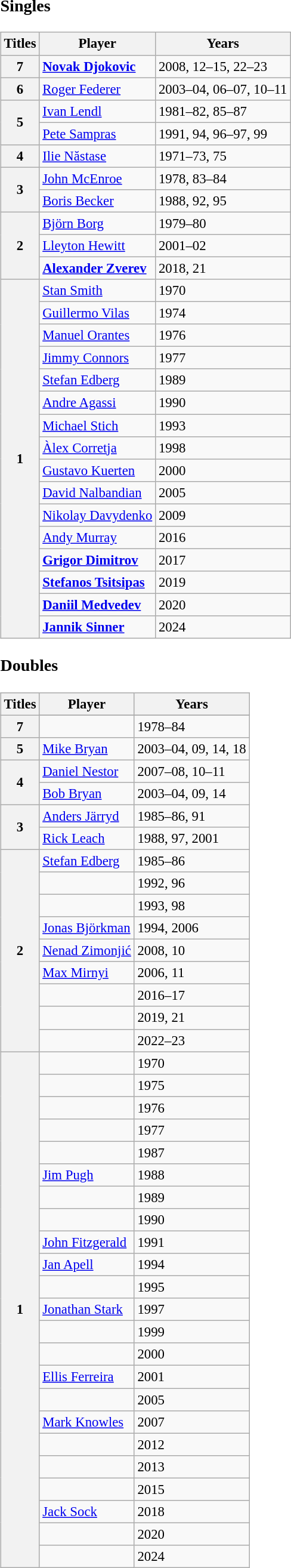<table>
<tr style="vertical-align:top">
<td><br><h3>Singles</h3><table class="wikitable nowrap" style="font-size: 95%">
<tr>
<th>Titles</th>
<th>Player</th>
<th>Years</th>
</tr>
<tr>
<th rowspan="1">7</th>
<td> <strong><a href='#'>Novak Djokovic</a></strong></td>
<td>2008, 12–15, 22–23</td>
</tr>
<tr>
<th rowspan="1">6</th>
<td> <a href='#'>Roger Federer</a></td>
<td>2003–04, 06–07, 10–11</td>
</tr>
<tr>
<th rowspan="2">5</th>
<td> <a href='#'>Ivan Lendl</a></td>
<td>1981–82, 85–87</td>
</tr>
<tr>
<td> <a href='#'>Pete Sampras</a></td>
<td>1991, 94, 96–97, 99</td>
</tr>
<tr>
<th rowspan="1">4</th>
<td> <a href='#'>Ilie Năstase</a></td>
<td>1971–73, 75</td>
</tr>
<tr>
<th rowspan="2">3</th>
<td> <a href='#'>John McEnroe</a></td>
<td>1978, 83–84</td>
</tr>
<tr>
<td> <a href='#'>Boris Becker</a></td>
<td>1988, 92, 95</td>
</tr>
<tr>
<th rowspan="3">2</th>
<td> <a href='#'>Björn Borg</a></td>
<td>1979–80</td>
</tr>
<tr>
<td> <a href='#'>Lleyton Hewitt</a></td>
<td>2001–02</td>
</tr>
<tr>
<td> <strong><a href='#'>Alexander Zverev</a></strong></td>
<td>2018, 21</td>
</tr>
<tr>
<th rowspan="16">1</th>
<td> <a href='#'>Stan Smith</a></td>
<td>1970</td>
</tr>
<tr>
<td> <a href='#'>Guillermo Vilas</a></td>
<td>1974</td>
</tr>
<tr>
<td> <a href='#'>Manuel Orantes</a></td>
<td>1976</td>
</tr>
<tr>
<td> <a href='#'>Jimmy Connors</a></td>
<td>1977</td>
</tr>
<tr>
<td> <a href='#'>Stefan Edberg</a></td>
<td>1989</td>
</tr>
<tr>
<td> <a href='#'>Andre Agassi</a></td>
<td>1990</td>
</tr>
<tr>
<td> <a href='#'>Michael Stich</a></td>
<td>1993</td>
</tr>
<tr>
<td> <a href='#'>Àlex Corretja</a></td>
<td>1998</td>
</tr>
<tr>
<td> <a href='#'>Gustavo Kuerten</a></td>
<td>2000</td>
</tr>
<tr>
<td> <a href='#'>David Nalbandian</a></td>
<td>2005</td>
</tr>
<tr>
<td> <a href='#'>Nikolay Davydenko</a></td>
<td>2009</td>
</tr>
<tr>
<td> <a href='#'>Andy Murray</a></td>
<td>2016</td>
</tr>
<tr>
<td> <strong><a href='#'>Grigor Dimitrov</a></strong></td>
<td>2017</td>
</tr>
<tr>
<td> <strong><a href='#'>Stefanos Tsitsipas</a></strong></td>
<td>2019</td>
</tr>
<tr>
<td> <strong><a href='#'>Daniil Medvedev</a></strong></td>
<td>2020</td>
</tr>
<tr>
<td> <strong><a href='#'>Jannik Sinner</a></strong></td>
<td>2024</td>
</tr>
</table>
<h3>Doubles</h3><table class="wikitable nowrap" style="font-size: 95%">
<tr>
<th>Titles</th>
<th>Player</th>
<th>Years</th>
</tr>
<tr>
<th rowspan="2">7</th>
</tr>
<tr>
<td></td>
<td>1978–84</td>
</tr>
<tr>
<th rowspan="1">5</th>
<td> <a href='#'>Mike Bryan</a></td>
<td>2003–04, 09, 14, 18</td>
</tr>
<tr>
<th rowspan="2">4</th>
<td> <a href='#'>Daniel Nestor</a></td>
<td>2007–08, 10–11</td>
</tr>
<tr>
<td> <a href='#'>Bob Bryan</a></td>
<td>2003–04, 09, 14</td>
</tr>
<tr>
<th rowspan="2">3</th>
<td> <a href='#'>Anders Järryd</a></td>
<td>1985–86, 91</td>
</tr>
<tr>
<td> <a href='#'>Rick Leach</a></td>
<td>1988, 97, 2001</td>
</tr>
<tr>
<th rowspan="9">2</th>
<td> <a href='#'>Stefan Edberg</a></td>
<td>1985–86</td>
</tr>
<tr>
<td></td>
<td>1992, 96</td>
</tr>
<tr>
<td></td>
<td>1993, 98</td>
</tr>
<tr>
<td> <a href='#'>Jonas Björkman</a></td>
<td>1994, 2006</td>
</tr>
<tr>
<td> <a href='#'>Nenad Zimonjić</a></td>
<td>2008, 10</td>
</tr>
<tr>
<td> <a href='#'>Max Mirnyi</a></td>
<td>2006, 11</td>
</tr>
<tr>
<td></td>
<td>2016–17</td>
</tr>
<tr>
<td></td>
<td>2019, 21</td>
</tr>
<tr>
<td></td>
<td>2022–23</td>
</tr>
<tr>
<th rowspan="23">1</th>
<td></td>
<td>1970</td>
</tr>
<tr>
<td></td>
<td>1975</td>
</tr>
<tr>
<td></td>
<td>1976</td>
</tr>
<tr>
<td></td>
<td>1977</td>
</tr>
<tr>
<td></td>
<td>1987</td>
</tr>
<tr>
<td> <a href='#'>Jim Pugh</a></td>
<td>1988</td>
</tr>
<tr>
<td></td>
<td>1989</td>
</tr>
<tr>
<td></td>
<td>1990</td>
</tr>
<tr>
<td> <a href='#'>John Fitzgerald</a></td>
<td>1991</td>
</tr>
<tr>
<td> <a href='#'>Jan Apell</a></td>
<td>1994</td>
</tr>
<tr>
<td></td>
<td>1995</td>
</tr>
<tr>
<td> <a href='#'>Jonathan Stark</a></td>
<td>1997</td>
</tr>
<tr>
<td></td>
<td>1999</td>
</tr>
<tr>
<td></td>
<td>2000</td>
</tr>
<tr>
<td> <a href='#'>Ellis Ferreira</a></td>
<td>2001</td>
</tr>
<tr>
<td></td>
<td>2005</td>
</tr>
<tr>
<td> <a href='#'>Mark Knowles</a></td>
<td>2007</td>
</tr>
<tr>
<td></td>
<td>2012</td>
</tr>
<tr>
<td></td>
<td>2013</td>
</tr>
<tr>
<td></td>
<td>2015</td>
</tr>
<tr>
<td> <a href='#'>Jack Sock</a></td>
<td>2018</td>
</tr>
<tr>
<td></td>
<td>2020</td>
</tr>
<tr>
<td></td>
<td>2024</td>
</tr>
</table>
</td>
</tr>
</table>
